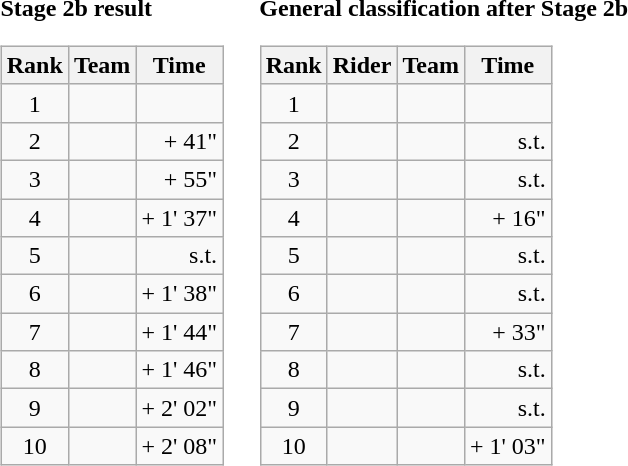<table>
<tr>
<td><strong>Stage 2b result</strong><br><table class="wikitable">
<tr>
<th scope="col">Rank</th>
<th scope="col">Team</th>
<th scope="col">Time</th>
</tr>
<tr>
<td style="text-align:center;">1</td>
<td></td>
<td style="text-align:right;"></td>
</tr>
<tr>
<td style="text-align:center;">2</td>
<td></td>
<td style="text-align:right;">+ 41"</td>
</tr>
<tr>
<td style="text-align:center;">3</td>
<td></td>
<td style="text-align:right;">+ 55"</td>
</tr>
<tr>
<td style="text-align:center;">4</td>
<td></td>
<td style="text-align:right;">+ 1' 37"</td>
</tr>
<tr>
<td style="text-align:center;">5</td>
<td></td>
<td style="text-align:right;">s.t.</td>
</tr>
<tr>
<td style="text-align:center;">6</td>
<td></td>
<td style="text-align:right;">+ 1' 38"</td>
</tr>
<tr>
<td style="text-align:center;">7</td>
<td></td>
<td style="text-align:right;">+ 1' 44"</td>
</tr>
<tr>
<td style="text-align:center;">8</td>
<td></td>
<td style="text-align:right;">+ 1' 46"</td>
</tr>
<tr>
<td style="text-align:center;">9</td>
<td></td>
<td style="text-align:right;">+ 2' 02"</td>
</tr>
<tr>
<td style="text-align:center;">10</td>
<td></td>
<td style="text-align:right;">+ 2' 08"</td>
</tr>
</table>
</td>
<td></td>
<td><strong>General classification after Stage 2b</strong><br><table class="wikitable">
<tr>
<th scope="col">Rank</th>
<th scope="col">Rider</th>
<th scope="col">Team</th>
<th scope="col">Time</th>
</tr>
<tr>
<td style="text-align:center;">1</td>
<td></td>
<td></td>
<td style="text-align:right;"></td>
</tr>
<tr>
<td style="text-align:center;">2</td>
<td></td>
<td></td>
<td style="text-align:right;">s.t.</td>
</tr>
<tr>
<td style="text-align:center;">3</td>
<td></td>
<td></td>
<td style="text-align:right;">s.t.</td>
</tr>
<tr>
<td style="text-align:center;">4</td>
<td></td>
<td></td>
<td style="text-align:right;">+ 16"</td>
</tr>
<tr>
<td style="text-align:center;">5</td>
<td></td>
<td></td>
<td style="text-align:right;">s.t.</td>
</tr>
<tr>
<td style="text-align:center;">6</td>
<td></td>
<td></td>
<td style="text-align:right;">s.t.</td>
</tr>
<tr>
<td style="text-align:center;">7</td>
<td></td>
<td></td>
<td style="text-align:right;">+ 33"</td>
</tr>
<tr>
<td style="text-align:center;">8</td>
<td></td>
<td></td>
<td style="text-align:right;">s.t.</td>
</tr>
<tr>
<td style="text-align:center;">9</td>
<td></td>
<td></td>
<td style="text-align:right;">s.t.</td>
</tr>
<tr>
<td style="text-align:center;">10</td>
<td></td>
<td></td>
<td style="text-align:right;">+ 1' 03"</td>
</tr>
</table>
</td>
</tr>
</table>
